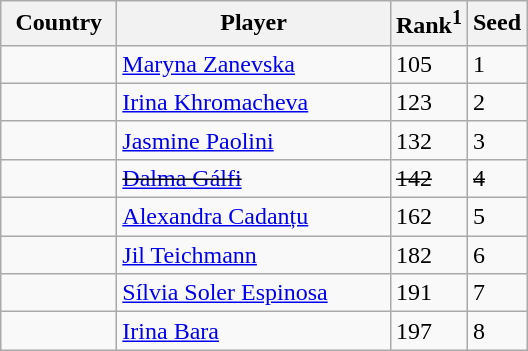<table class="sortable wikitable">
<tr>
<th width="70">Country</th>
<th width="175">Player</th>
<th>Rank<sup>1</sup></th>
<th>Seed</th>
</tr>
<tr>
<td></td>
<td><a href='#'>Maryna Zanevska</a></td>
<td>105</td>
<td>1</td>
</tr>
<tr>
<td></td>
<td><a href='#'>Irina Khromacheva</a></td>
<td>123</td>
<td>2</td>
</tr>
<tr>
<td></td>
<td><a href='#'>Jasmine Paolini</a></td>
<td>132</td>
<td>3</td>
</tr>
<tr>
<td><s></s></td>
<td><s><a href='#'>Dalma Gálfi</a></s></td>
<td><s>142</s></td>
<td><s>4</s></td>
</tr>
<tr>
<td></td>
<td><a href='#'>Alexandra Cadanțu</a></td>
<td>162</td>
<td>5</td>
</tr>
<tr>
<td></td>
<td><a href='#'>Jil Teichmann</a></td>
<td>182</td>
<td>6</td>
</tr>
<tr>
<td></td>
<td><a href='#'>Sílvia Soler Espinosa</a></td>
<td>191</td>
<td>7</td>
</tr>
<tr>
<td></td>
<td><a href='#'>Irina Bara</a></td>
<td>197</td>
<td>8</td>
</tr>
</table>
